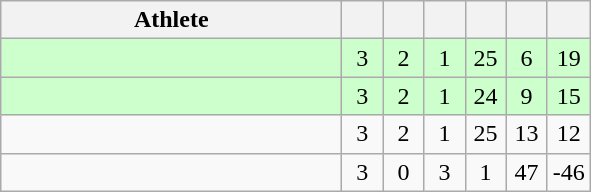<table class="wikitable" style="text-align:center;">
<tr>
<th width=220>Athlete</th>
<th width=20></th>
<th width=20></th>
<th width=20></th>
<th width=20></th>
<th width=20></th>
<th width=20></th>
</tr>
<tr bgcolor=ccffcc>
<td align="left"></td>
<td>3</td>
<td>2</td>
<td>1</td>
<td>25</td>
<td>6</td>
<td>19</td>
</tr>
<tr bgcolor=ccffcc>
<td align="left"></td>
<td>3</td>
<td>2</td>
<td>1</td>
<td>24</td>
<td>9</td>
<td>15</td>
</tr>
<tr>
<td align="left"></td>
<td>3</td>
<td>2</td>
<td>1</td>
<td>25</td>
<td>13</td>
<td>12</td>
</tr>
<tr>
<td align="left"></td>
<td>3</td>
<td>0</td>
<td>3</td>
<td>1</td>
<td>47</td>
<td>-46</td>
</tr>
</table>
